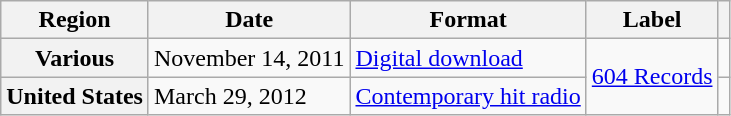<table class="wikitable plainrowheaders">
<tr>
<th scope="col">Region</th>
<th scope="col">Date</th>
<th scope="col">Format</th>
<th scope="col">Label</th>
<th scope="col"></th>
</tr>
<tr>
<th scope="row">Various</th>
<td>November 14, 2011</td>
<td><a href='#'>Digital download</a></td>
<td rowspan="2"><a href='#'>604 Records</a></td>
<td align="center"></td>
</tr>
<tr>
<th scope="row">United States</th>
<td>March 29, 2012</td>
<td><a href='#'>Contemporary hit radio</a></td>
<td align="center"></td>
</tr>
</table>
